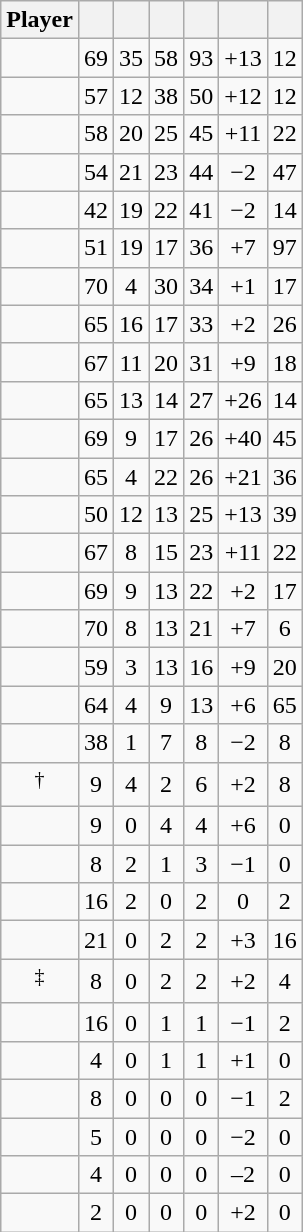<table class="wikitable sortable" style="text-align:center;">
<tr>
<th>Player</th>
<th></th>
<th></th>
<th></th>
<th></th>
<th data-sort-type="number"></th>
<th></th>
</tr>
<tr>
<td></td>
<td>69</td>
<td>35</td>
<td>58</td>
<td>93</td>
<td>+13</td>
<td>12</td>
</tr>
<tr>
<td></td>
<td>57</td>
<td>12</td>
<td>38</td>
<td>50</td>
<td>+12</td>
<td>12</td>
</tr>
<tr>
<td></td>
<td>58</td>
<td>20</td>
<td>25</td>
<td>45</td>
<td>+11</td>
<td>22</td>
</tr>
<tr>
<td></td>
<td>54</td>
<td>21</td>
<td>23</td>
<td>44</td>
<td>−2</td>
<td>47</td>
</tr>
<tr>
<td></td>
<td>42</td>
<td>19</td>
<td>22</td>
<td>41</td>
<td>−2</td>
<td>14</td>
</tr>
<tr>
<td></td>
<td>51</td>
<td>19</td>
<td>17</td>
<td>36</td>
<td>+7</td>
<td>97</td>
</tr>
<tr>
<td></td>
<td>70</td>
<td>4</td>
<td>30</td>
<td>34</td>
<td>+1</td>
<td>17</td>
</tr>
<tr>
<td></td>
<td>65</td>
<td>16</td>
<td>17</td>
<td>33</td>
<td>+2</td>
<td>26</td>
</tr>
<tr>
<td></td>
<td>67</td>
<td>11</td>
<td>20</td>
<td>31</td>
<td>+9</td>
<td>18</td>
</tr>
<tr>
<td></td>
<td>65</td>
<td>13</td>
<td>14</td>
<td>27</td>
<td>+26</td>
<td>14</td>
</tr>
<tr>
<td></td>
<td>69</td>
<td>9</td>
<td>17</td>
<td>26</td>
<td>+40</td>
<td>45</td>
</tr>
<tr>
<td></td>
<td>65</td>
<td>4</td>
<td>22</td>
<td>26</td>
<td>+21</td>
<td>36</td>
</tr>
<tr>
<td></td>
<td>50</td>
<td>12</td>
<td>13</td>
<td>25</td>
<td>+13</td>
<td>39</td>
</tr>
<tr>
<td></td>
<td>67</td>
<td>8</td>
<td>15</td>
<td>23</td>
<td>+11</td>
<td>22</td>
</tr>
<tr>
<td></td>
<td>69</td>
<td>9</td>
<td>13</td>
<td>22</td>
<td>+2</td>
<td>17</td>
</tr>
<tr>
<td></td>
<td>70</td>
<td>8</td>
<td>13</td>
<td>21</td>
<td>+7</td>
<td>6</td>
</tr>
<tr>
<td></td>
<td>59</td>
<td>3</td>
<td>13</td>
<td>16</td>
<td>+9</td>
<td>20</td>
</tr>
<tr>
<td></td>
<td>64</td>
<td>4</td>
<td>9</td>
<td>13</td>
<td>+6</td>
<td>65</td>
</tr>
<tr>
<td></td>
<td>38</td>
<td>1</td>
<td>7</td>
<td>8</td>
<td>−2</td>
<td>8</td>
</tr>
<tr>
<td><sup>†</sup></td>
<td>9</td>
<td>4</td>
<td>2</td>
<td>6</td>
<td>+2</td>
<td>8</td>
</tr>
<tr>
<td></td>
<td>9</td>
<td>0</td>
<td>4</td>
<td>4</td>
<td>+6</td>
<td>0</td>
</tr>
<tr>
<td></td>
<td>8</td>
<td>2</td>
<td>1</td>
<td>3</td>
<td>−1</td>
<td>0</td>
</tr>
<tr>
<td></td>
<td>16</td>
<td>2</td>
<td>0</td>
<td>2</td>
<td>0</td>
<td>2</td>
</tr>
<tr>
<td></td>
<td>21</td>
<td>0</td>
<td>2</td>
<td>2</td>
<td>+3</td>
<td>16</td>
</tr>
<tr>
<td><sup>‡</sup></td>
<td>8</td>
<td>0</td>
<td>2</td>
<td>2</td>
<td>+2</td>
<td>4</td>
</tr>
<tr>
<td></td>
<td>16</td>
<td>0</td>
<td>1</td>
<td>1</td>
<td>−1</td>
<td>2</td>
</tr>
<tr>
<td></td>
<td>4</td>
<td>0</td>
<td>1</td>
<td>1</td>
<td>+1</td>
<td>0</td>
</tr>
<tr>
<td></td>
<td>8</td>
<td>0</td>
<td>0</td>
<td>0</td>
<td>−1</td>
<td>2</td>
</tr>
<tr>
<td></td>
<td>5</td>
<td>0</td>
<td>0</td>
<td>0</td>
<td>−2</td>
<td>0</td>
</tr>
<tr>
<td></td>
<td>4</td>
<td>0</td>
<td>0</td>
<td>0</td>
<td>–2</td>
<td>0</td>
</tr>
<tr>
<td></td>
<td>2</td>
<td>0</td>
<td>0</td>
<td>0</td>
<td>+2</td>
<td>0</td>
</tr>
</table>
